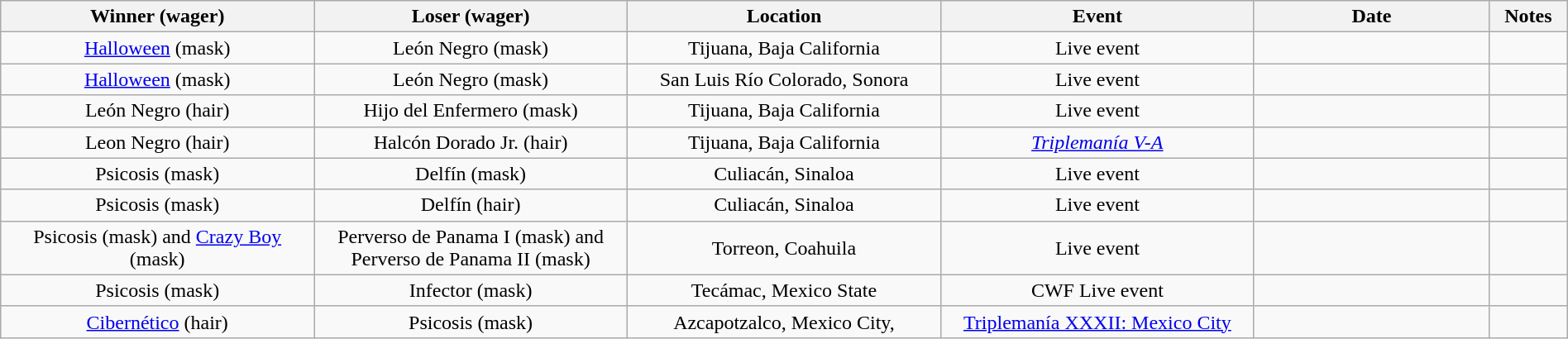<table class="wikitable sortable" width=100%  style="text-align: center">
<tr>
<th width=20% scope="col">Winner (wager)</th>
<th width=20% scope="col">Loser (wager)</th>
<th width=20% scope="col">Location</th>
<th width=20% scope="col">Event</th>
<th width=15% scope="col">Date</th>
<th class="unsortable" width=5% scope="col">Notes</th>
</tr>
<tr>
<td><a href='#'>Halloween</a> (mask)</td>
<td>León Negro (mask)</td>
<td>Tijuana, Baja California</td>
<td>Live event</td>
<td></td>
<td></td>
</tr>
<tr>
<td><a href='#'>Halloween</a> (mask)</td>
<td>León Negro (mask)</td>
<td>San Luis Río Colorado, Sonora</td>
<td>Live event</td>
<td></td>
<td></td>
</tr>
<tr>
<td>León Negro (hair)</td>
<td>Hijo del Enfermero (mask)</td>
<td>Tijuana, Baja California</td>
<td>Live event</td>
<td></td>
<td></td>
</tr>
<tr>
<td>Leon Negro (hair)</td>
<td>Halcón Dorado Jr. (hair)</td>
<td>Tijuana, Baja California</td>
<td><em><a href='#'>Triplemanía V-A</a></em></td>
<td></td>
<td></td>
</tr>
<tr>
<td>Psicosis (mask)</td>
<td>Delfín (mask)</td>
<td>Culiacán, Sinaloa</td>
<td>Live event</td>
<td></td>
<td></td>
</tr>
<tr>
<td>Psicosis (mask)</td>
<td>Delfín (hair)</td>
<td>Culiacán, Sinaloa</td>
<td>Live event</td>
<td></td>
<td> </td>
</tr>
<tr>
<td>Psicosis (mask) and <a href='#'>Crazy Boy</a> (mask)</td>
<td>Perverso de Panama I (mask) and Perverso de Panama II (mask)</td>
<td>Torreon, Coahuila</td>
<td>Live event</td>
<td></td>
<td></td>
</tr>
<tr>
<td>Psicosis (mask)</td>
<td>Infector (mask)</td>
<td>Tecámac, Mexico State</td>
<td>CWF Live event</td>
<td></td>
<td></td>
</tr>
<tr>
<td><a href='#'>Cibernético</a> (hair)</td>
<td>Psicosis (mask)</td>
<td>Azcapotzalco, Mexico City,</td>
<td><a href='#'>Triplemanía XXXII: Mexico City</a></td>
<td></td>
<td></td>
</tr>
</table>
